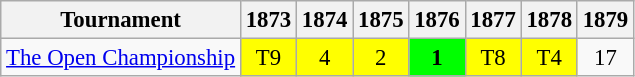<table class="wikitable" style="font-size:95%;text-align:center;">
<tr>
<th>Tournament</th>
<th>1873</th>
<th>1874</th>
<th>1875</th>
<th>1876</th>
<th>1877</th>
<th>1878</th>
<th>1879</th>
</tr>
<tr>
<td align=left><a href='#'>The Open Championship</a></td>
<td style="background:yellow;">T9</td>
<td style="background:yellow;">4</td>
<td style="background:yellow;">2</td>
<td style="background:lime;"><strong>1</strong></td>
<td style="background:yellow;">T8</td>
<td style="background:yellow;">T4</td>
<td>17</td>
</tr>
</table>
